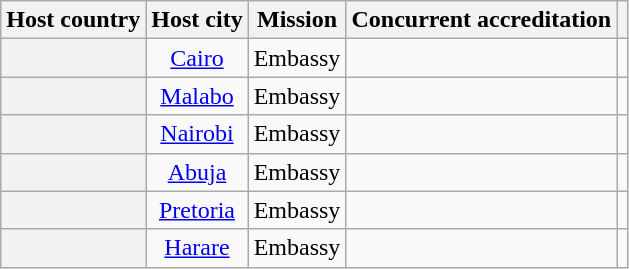<table class="wikitable plainrowheaders" style="text-align:center;">
<tr>
<th scope="col">Host country</th>
<th scope="col">Host city</th>
<th scope="col">Mission</th>
<th scope="col">Concurrent accreditation</th>
<th scope="col"></th>
</tr>
<tr>
<th scope="row"></th>
<td><a href='#'>Cairo</a></td>
<td>Embassy</td>
<td></td>
<td></td>
</tr>
<tr>
<th scope="row"></th>
<td><a href='#'>Malabo</a></td>
<td>Embassy</td>
<td></td>
<td></td>
</tr>
<tr>
<th scope="row"></th>
<td><a href='#'>Nairobi</a></td>
<td>Embassy</td>
<td></td>
<td></td>
</tr>
<tr>
<th scope="row"></th>
<td><a href='#'>Abuja</a></td>
<td>Embassy</td>
<td></td>
<td></td>
</tr>
<tr>
<th scope="row"></th>
<td><a href='#'>Pretoria</a></td>
<td>Embassy</td>
<td></td>
<td></td>
</tr>
<tr>
<th scope="row"></th>
<td><a href='#'>Harare</a></td>
<td>Embassy</td>
<td></td>
<td></td>
</tr>
</table>
